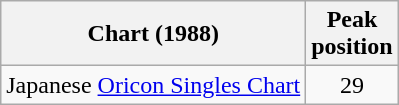<table class="wikitable">
<tr>
<th>Chart (1988)</th>
<th>Peak<br>position</th>
</tr>
<tr>
<td>Japanese <a href='#'>Oricon Singles Chart</a></td>
<td align="center">29</td>
</tr>
</table>
